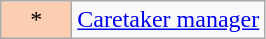<table class="wikitable">
<tr>
<td width="40px" bgcolor="#FBCEB1" align="center">*</td>
<td><a href='#'>Caretaker manager</a></td>
</tr>
</table>
